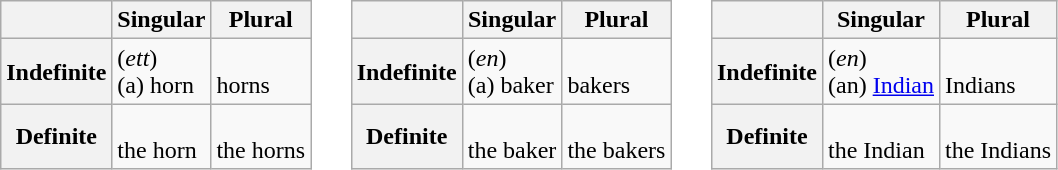<table cellpadding="4" style="padding: 0.5em;">
<tr align="center">
<td><br><table class=wikitable>
<tr>
<th></th>
<th>Singular</th>
<th>Plural</th>
</tr>
<tr>
<th>Indefinite</th>
<td>(<em>ett</em>) <br>(a) horn</td>
<td><br>horns</td>
</tr>
<tr>
<th>Definite</th>
<td><br>the horn</td>
<td><br>the horns</td>
</tr>
</table>
</td>
<td><br><table class=wikitable>
<tr>
<th></th>
<th>Singular</th>
<th>Plural</th>
</tr>
<tr>
<th>Indefinite</th>
<td>(<em>en</em>) <br>(a) baker</td>
<td><br>bakers</td>
</tr>
<tr>
<th>Definite</th>
<td><br>the baker</td>
<td><br>the bakers</td>
</tr>
</table>
</td>
<td><br><table class=wikitable>
<tr>
<th></th>
<th>Singular</th>
<th>Plural</th>
</tr>
<tr>
<th>Indefinite</th>
<td>(<em>en</em>) <br>(an) <a href='#'>Indian</a></td>
<td><br>Indians</td>
</tr>
<tr>
<th>Definite</th>
<td><br>the Indian</td>
<td><br>the Indians</td>
</tr>
</table>
</td>
</tr>
</table>
